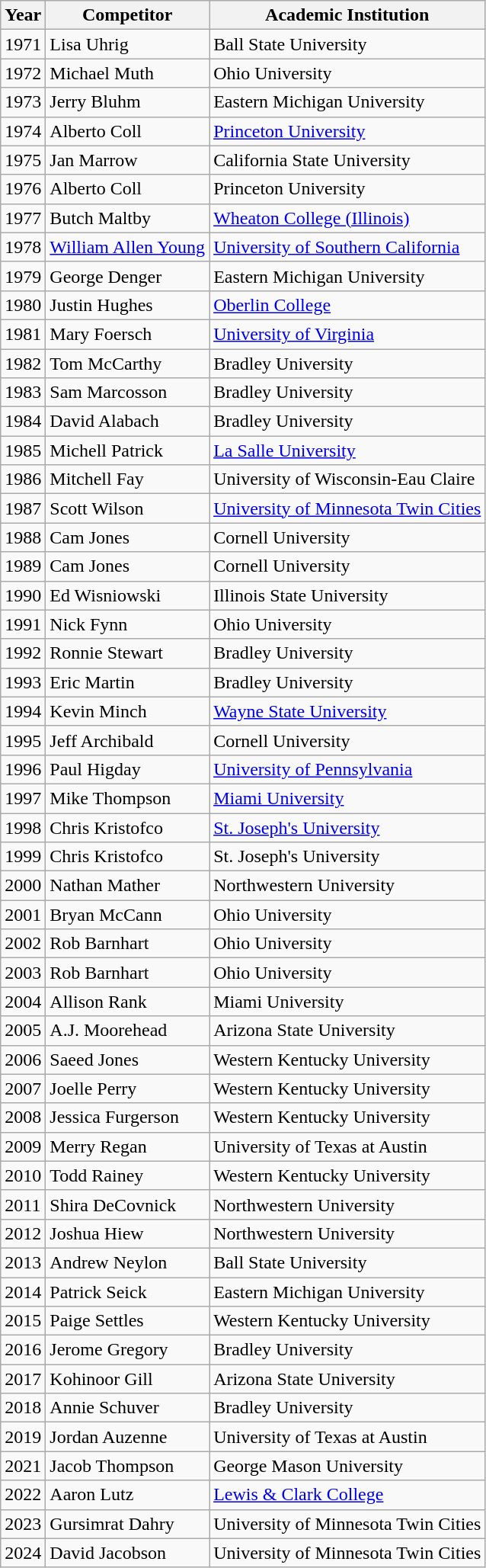<table class="wikitable">
<tr>
<th>Year</th>
<th>Competitor</th>
<th>Academic Institution</th>
</tr>
<tr>
<td>1971</td>
<td>Lisa Uhrig</td>
<td>Ball State University</td>
</tr>
<tr>
<td>1972</td>
<td>Michael Muth</td>
<td>Ohio University</td>
</tr>
<tr>
<td>1973</td>
<td>Jerry Bluhm</td>
<td>Eastern Michigan University</td>
</tr>
<tr>
<td>1974</td>
<td>Alberto Coll</td>
<td><a href='#'>Princeton University</a></td>
</tr>
<tr>
<td>1975</td>
<td>Jan Marrow</td>
<td>California State University</td>
</tr>
<tr>
<td>1976</td>
<td>Alberto Coll</td>
<td>Princeton University</td>
</tr>
<tr>
<td>1977</td>
<td>Butch Maltby</td>
<td><a href='#'>Wheaton College (Illinois)</a></td>
</tr>
<tr>
<td>1978</td>
<td><a href='#'>William Allen Young</a></td>
<td><a href='#'>University of Southern California</a></td>
</tr>
<tr>
<td>1979</td>
<td>George Denger</td>
<td>Eastern Michigan University</td>
</tr>
<tr>
<td>1980</td>
<td>Justin Hughes</td>
<td><a href='#'>Oberlin College</a></td>
</tr>
<tr>
<td>1981</td>
<td>Mary Foersch</td>
<td><a href='#'>University of Virginia</a></td>
</tr>
<tr>
<td>1982</td>
<td>Tom McCarthy</td>
<td>Bradley University</td>
</tr>
<tr>
<td>1983</td>
<td>Sam Marcosson</td>
<td>Bradley University</td>
</tr>
<tr>
<td>1984</td>
<td>David Alabach</td>
<td>Bradley University</td>
</tr>
<tr>
<td>1985</td>
<td>Michell Patrick</td>
<td><a href='#'>La Salle University</a></td>
</tr>
<tr>
<td>1986</td>
<td>Mitchell Fay</td>
<td>University of Wisconsin-Eau Claire</td>
</tr>
<tr>
<td>1987</td>
<td>Scott Wilson</td>
<td><a href='#'>University of Minnesota Twin Cities</a></td>
</tr>
<tr>
<td>1988</td>
<td>Cam Jones</td>
<td>Cornell University</td>
</tr>
<tr>
<td>1989</td>
<td>Cam Jones</td>
<td>Cornell University</td>
</tr>
<tr>
<td>1990</td>
<td>Ed Wisniowski</td>
<td>Illinois State University</td>
</tr>
<tr>
<td>1991</td>
<td>Nick Fynn</td>
<td>Ohio University</td>
</tr>
<tr>
<td>1992</td>
<td>Ronnie Stewart</td>
<td>Bradley University</td>
</tr>
<tr>
<td>1993</td>
<td>Eric Martin</td>
<td>Bradley University</td>
</tr>
<tr>
<td>1994</td>
<td>Kevin Minch</td>
<td><a href='#'>Wayne State University</a></td>
</tr>
<tr>
<td>1995</td>
<td>Jeff Archibald</td>
<td>Cornell University</td>
</tr>
<tr>
<td>1996</td>
<td>Paul Higday</td>
<td><a href='#'>University of Pennsylvania</a></td>
</tr>
<tr>
<td>1997</td>
<td>Mike Thompson</td>
<td><a href='#'>Miami University</a></td>
</tr>
<tr>
<td>1998</td>
<td>Chris Kristofco</td>
<td><a href='#'>St. Joseph's University</a></td>
</tr>
<tr>
<td>1999</td>
<td>Chris Kristofco</td>
<td>St. Joseph's University</td>
</tr>
<tr>
<td>2000</td>
<td>Nathan Mather</td>
<td>Northwestern University</td>
</tr>
<tr>
<td>2001</td>
<td>Bryan McCann</td>
<td>Ohio University</td>
</tr>
<tr>
<td>2002</td>
<td>Rob Barnhart</td>
<td>Ohio University</td>
</tr>
<tr>
<td>2003</td>
<td>Rob Barnhart</td>
<td>Ohio University</td>
</tr>
<tr>
<td>2004</td>
<td>Allison Rank</td>
<td>Miami University</td>
</tr>
<tr>
<td>2005</td>
<td>A.J. Moorehead</td>
<td>Arizona State University</td>
</tr>
<tr>
<td>2006</td>
<td>Saeed Jones</td>
<td>Western Kentucky University</td>
</tr>
<tr>
<td>2007</td>
<td>Joelle Perry</td>
<td>Western Kentucky University</td>
</tr>
<tr>
<td>2008</td>
<td>Jessica Furgerson</td>
<td>Western Kentucky University</td>
</tr>
<tr>
<td>2009</td>
<td>Merry Regan</td>
<td>University of Texas at Austin</td>
</tr>
<tr>
<td>2010</td>
<td>Todd Rainey</td>
<td>Western Kentucky University</td>
</tr>
<tr>
<td>2011</td>
<td>Shira DeCovnick</td>
<td>Northwestern University</td>
</tr>
<tr>
<td>2012</td>
<td>Joshua Hiew</td>
<td>Northwestern University</td>
</tr>
<tr>
<td>2013</td>
<td>Andrew Neylon</td>
<td>Ball State University</td>
</tr>
<tr>
<td>2014</td>
<td>Patrick Seick</td>
<td>Eastern Michigan University</td>
</tr>
<tr>
<td>2015</td>
<td>Paige Settles</td>
<td>Western Kentucky University</td>
</tr>
<tr>
<td>2016</td>
<td>Jerome Gregory</td>
<td>Bradley University</td>
</tr>
<tr>
<td>2017</td>
<td>Kohinoor Gill</td>
<td>Arizona State University</td>
</tr>
<tr>
<td>2018</td>
<td>Annie Schuver</td>
<td>Bradley University</td>
</tr>
<tr>
<td>2019</td>
<td>Jordan Auzenne</td>
<td>University of Texas at Austin</td>
</tr>
<tr>
<td>2021</td>
<td>Jacob Thompson</td>
<td>George Mason University</td>
</tr>
<tr>
<td>2022</td>
<td>Aaron Lutz</td>
<td><a href='#'>Lewis & Clark College</a></td>
</tr>
<tr>
<td>2023</td>
<td>Gursimrat Dahry</td>
<td>University of Minnesota Twin Cities</td>
</tr>
<tr>
<td>2024</td>
<td>David Jacobson</td>
<td>University of Minnesota Twin Cities</td>
</tr>
</table>
